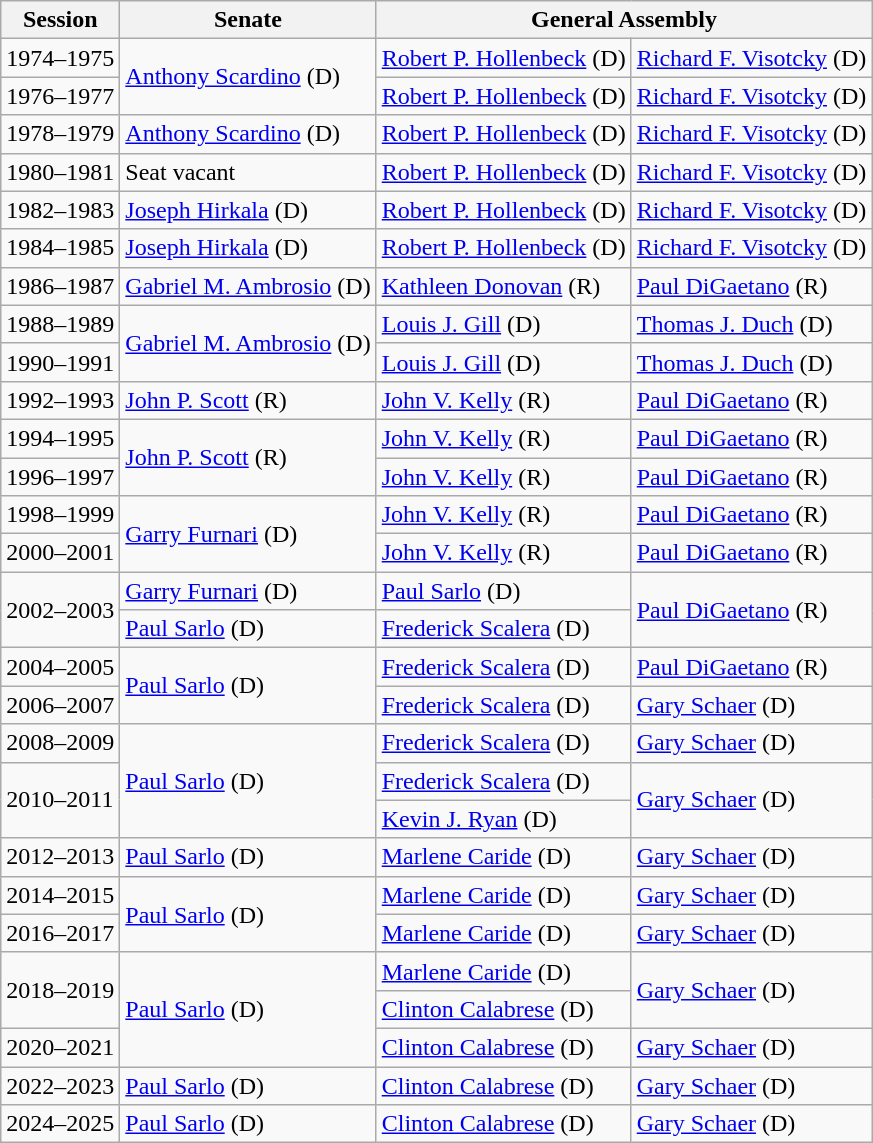<table class="wikitable">
<tr>
<th>Session</th>
<th>Senate</th>
<th colspan=2>General Assembly</th>
</tr>
<tr>
<td>1974–1975</td>
<td rowspan=2 ><a href='#'>Anthony Scardino</a> (D)</td>
<td><a href='#'>Robert P. Hollenbeck</a> (D)</td>
<td><a href='#'>Richard F. Visotcky</a> (D)</td>
</tr>
<tr>
<td>1976–1977</td>
<td><a href='#'>Robert P. Hollenbeck</a> (D)</td>
<td><a href='#'>Richard F. Visotcky</a> (D)</td>
</tr>
<tr>
<td>1978–1979</td>
<td rowspan=2 ><a href='#'>Anthony Scardino</a> (D)<small> </small><br></td>
<td><a href='#'>Robert P. Hollenbeck</a> (D)</td>
<td><a href='#'>Richard F. Visotcky</a> (D)</td>
</tr>
<tr>
<td rowspan=2>1980–1981</td>
<td rowspan=2 ><a href='#'>Robert P. Hollenbeck</a> (D)</td>
<td rowspan=2 ><a href='#'>Richard F. Visotcky</a> (D)</td>
</tr>
<tr>
<td>Seat vacant</td>
</tr>
<tr>
<td>1982–1983</td>
<td><a href='#'>Joseph Hirkala</a> (D)</td>
<td><a href='#'>Robert P. Hollenbeck</a> (D)</td>
<td><a href='#'>Richard F. Visotcky</a> (D)</td>
</tr>
<tr>
<td>1984–1985</td>
<td rowspan=2 ><a href='#'>Joseph Hirkala</a> (D)<small> </small><br></td>
<td><a href='#'>Robert P. Hollenbeck</a> (D)</td>
<td><a href='#'>Richard F. Visotcky</a> (D)</td>
</tr>
<tr>
<td rowspan=2>1986–1987</td>
<td rowspan=2 ><a href='#'>Kathleen Donovan</a> (R)</td>
<td rowspan=2 ><a href='#'>Paul DiGaetano</a> (R)</td>
</tr>
<tr>
<td><a href='#'>Gabriel M. Ambrosio</a> (D)</td>
</tr>
<tr>
<td>1988–1989</td>
<td rowspan=2 ><a href='#'>Gabriel M. Ambrosio</a> (D)</td>
<td><a href='#'>Louis J. Gill</a> (D)</td>
<td><a href='#'>Thomas J. Duch</a> (D)</td>
</tr>
<tr>
<td>1990–1991</td>
<td><a href='#'>Louis J. Gill</a> (D)</td>
<td><a href='#'>Thomas J. Duch</a> (D)</td>
</tr>
<tr>
<td>1992–1993</td>
<td><a href='#'>John P. Scott</a> (R)</td>
<td><a href='#'>John V. Kelly</a> (R)</td>
<td><a href='#'>Paul DiGaetano</a> (R)</td>
</tr>
<tr>
<td>1994–1995</td>
<td rowspan=2 ><a href='#'>John P. Scott</a> (R)</td>
<td><a href='#'>John V. Kelly</a> (R)</td>
<td><a href='#'>Paul DiGaetano</a> (R)</td>
</tr>
<tr>
<td>1996–1997</td>
<td><a href='#'>John V. Kelly</a> (R)</td>
<td><a href='#'>Paul DiGaetano</a> (R)</td>
</tr>
<tr>
<td>1998–1999</td>
<td rowspan=2 ><a href='#'>Garry Furnari</a> (D)</td>
<td><a href='#'>John V. Kelly</a> (R)</td>
<td><a href='#'>Paul DiGaetano</a> (R)</td>
</tr>
<tr>
<td>2000–2001</td>
<td><a href='#'>John V. Kelly</a> (R)</td>
<td><a href='#'>Paul DiGaetano</a> (R)</td>
</tr>
<tr>
<td rowspan=2>2002–2003</td>
<td><a href='#'>Garry Furnari</a> (D)</td>
<td><a href='#'>Paul Sarlo</a> (D)</td>
<td rowspan=2 ><a href='#'>Paul DiGaetano</a> (R)</td>
</tr>
<tr>
<td><a href='#'>Paul Sarlo</a> (D)</td>
<td><a href='#'>Frederick Scalera</a> (D)</td>
</tr>
<tr>
<td>2004–2005</td>
<td rowspan=2 ><a href='#'>Paul Sarlo</a> (D)</td>
<td><a href='#'>Frederick Scalera</a> (D)</td>
<td><a href='#'>Paul DiGaetano</a> (R)</td>
</tr>
<tr>
<td>2006–2007</td>
<td><a href='#'>Frederick Scalera</a> (D)</td>
<td><a href='#'>Gary Schaer</a> (D)</td>
</tr>
<tr>
<td>2008–2009</td>
<td rowspan=3 ><a href='#'>Paul Sarlo</a> (D)</td>
<td><a href='#'>Frederick Scalera</a> (D)</td>
<td><a href='#'>Gary Schaer</a> (D)</td>
</tr>
<tr>
<td rowspan=2>2010–2011</td>
<td><a href='#'>Frederick Scalera</a> (D)</td>
<td rowspan=2 ><a href='#'>Gary Schaer</a> (D)</td>
</tr>
<tr>
<td><a href='#'>Kevin J. Ryan</a> (D)</td>
</tr>
<tr>
<td>2012–2013</td>
<td><a href='#'>Paul Sarlo</a> (D)</td>
<td><a href='#'>Marlene Caride</a> (D)</td>
<td><a href='#'>Gary Schaer</a> (D)</td>
</tr>
<tr>
<td>2014–2015</td>
<td rowspan=2 ><a href='#'>Paul Sarlo</a> (D)</td>
<td><a href='#'>Marlene Caride</a> (D)</td>
<td><a href='#'>Gary Schaer</a> (D)</td>
</tr>
<tr>
<td>2016–2017</td>
<td><a href='#'>Marlene Caride</a> (D)</td>
<td><a href='#'>Gary Schaer</a> (D)</td>
</tr>
<tr>
<td rowspan=2>2018–2019</td>
<td rowspan=3 ><a href='#'>Paul Sarlo</a> (D)</td>
<td><a href='#'>Marlene Caride</a> (D)</td>
<td rowspan=2 ><a href='#'>Gary Schaer</a> (D)</td>
</tr>
<tr>
<td><a href='#'>Clinton Calabrese</a> (D)</td>
</tr>
<tr>
<td>2020–2021</td>
<td><a href='#'>Clinton Calabrese</a> (D)</td>
<td><a href='#'>Gary Schaer</a> (D)</td>
</tr>
<tr>
<td>2022–2023</td>
<td><a href='#'>Paul Sarlo</a> (D)</td>
<td><a href='#'>Clinton Calabrese</a> (D)</td>
<td><a href='#'>Gary Schaer</a> (D)</td>
</tr>
<tr>
<td>2024–2025</td>
<td><a href='#'>Paul Sarlo</a> (D)</td>
<td><a href='#'>Clinton Calabrese</a> (D)</td>
<td><a href='#'>Gary Schaer</a> (D)</td>
</tr>
</table>
